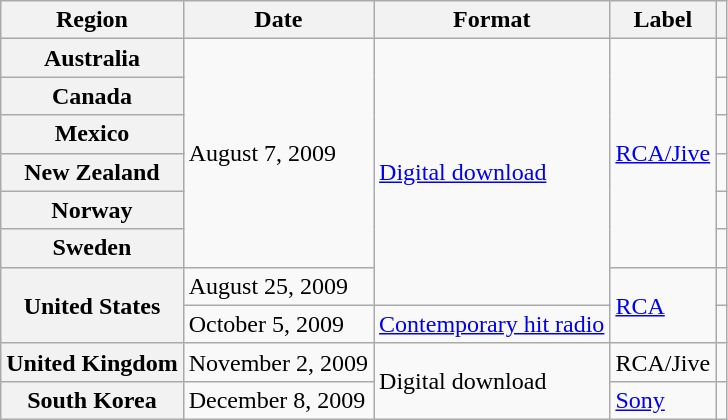<table class="wikitable plainrowheaders">
<tr>
<th scope="col">Region</th>
<th scope="col">Date</th>
<th scope="col">Format</th>
<th scope="col">Label</th>
<th scope="col"></th>
</tr>
<tr>
<th scope="row">Australia</th>
<td rowspan="6">August 7, 2009</td>
<td rowspan="7"><a href='#'>Digital download</a></td>
<td rowspan="6"><a href='#'>RCA/Jive</a></td>
<td align="center"></td>
</tr>
<tr>
<th scope="row">Canada</th>
<td align="center"></td>
</tr>
<tr>
<th scope="row">Mexico</th>
<td align="center"></td>
</tr>
<tr>
<th scope="row">New Zealand</th>
<td align="center"></td>
</tr>
<tr>
<th scope="row">Norway</th>
<td align="center"></td>
</tr>
<tr>
<th scope="row">Sweden</th>
<td align="center"></td>
</tr>
<tr>
<th rowspan="2" scope="row">United States</th>
<td>August 25, 2009</td>
<td rowspan="2"><a href='#'>RCA</a></td>
<td align="center"></td>
</tr>
<tr>
<td>October 5, 2009</td>
<td><a href='#'>Contemporary hit radio</a></td>
<td align="center"></td>
</tr>
<tr>
<th scope="row">United Kingdom</th>
<td>November 2, 2009</td>
<td rowspan="2">Digital download</td>
<td>RCA/Jive</td>
<td align="center"></td>
</tr>
<tr>
<th scope="row">South Korea</th>
<td>December 8, 2009</td>
<td><a href='#'>Sony</a></td>
<td align="center"></td>
</tr>
</table>
